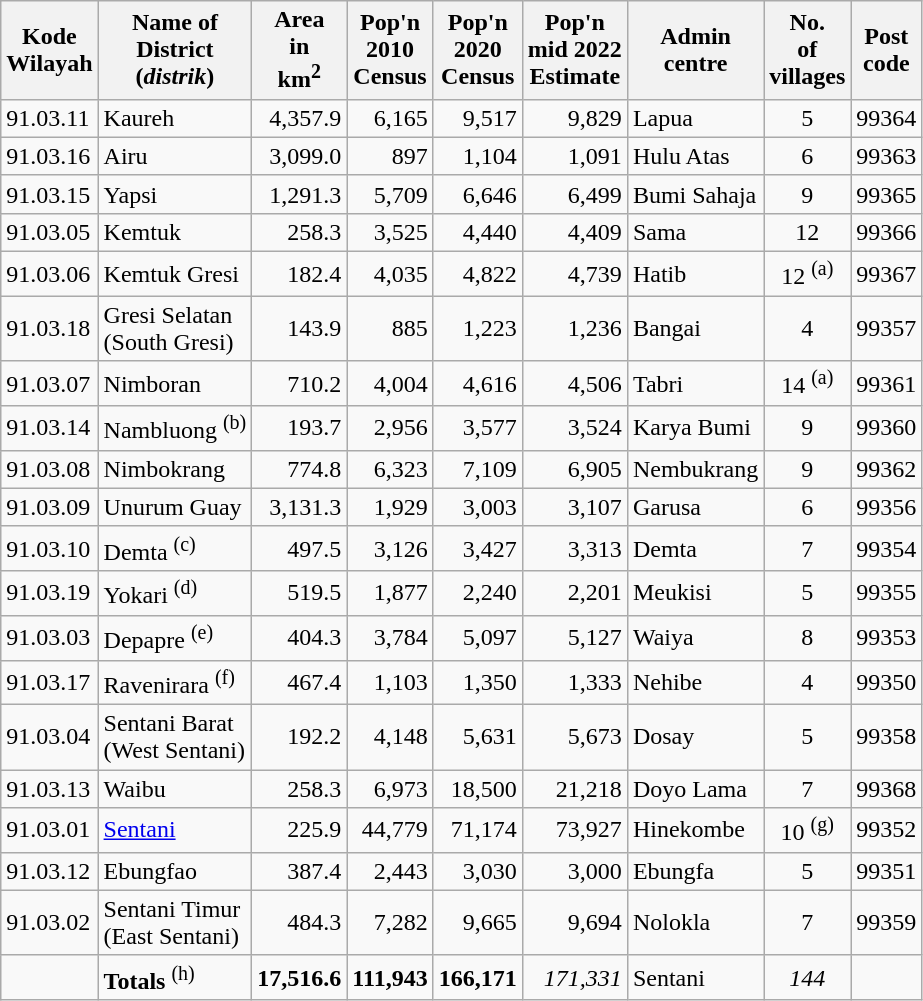<table class="wikitable">
<tr>
<th>Kode <br>Wilayah</th>
<th>Name of <br>District <br>(<em>distrik</em>)</th>
<th>Area<br>in<br>km<sup>2</sup></th>
<th>Pop'n <br>2010<br>Census</th>
<th>Pop'n <br>2020<br>Census</th>
<th>Pop'n <br>mid 2022<br>Estimate</th>
<th>Admin<br>centre</th>
<th>No.<br>of<br>villages</th>
<th>Post<br>code</th>
</tr>
<tr>
<td>91.03.11</td>
<td>Kaureh</td>
<td align="right">4,357.9</td>
<td align="right">6,165</td>
<td align="right">9,517</td>
<td align="right">9,829</td>
<td>Lapua</td>
<td align="center">5</td>
<td>99364</td>
</tr>
<tr>
<td>91.03.16</td>
<td>Airu</td>
<td align="right">3,099.0</td>
<td align="right">897</td>
<td align="right">1,104</td>
<td align="right">1,091</td>
<td>Hulu Atas</td>
<td align="center">6</td>
<td>99363</td>
</tr>
<tr>
<td>91.03.15</td>
<td>Yapsi</td>
<td align="right">1,291.3</td>
<td align="right">5,709</td>
<td align="right">6,646</td>
<td align="right">6,499</td>
<td>Bumi Sahaja</td>
<td align="center">9</td>
<td>99365</td>
</tr>
<tr>
<td>91.03.05</td>
<td>Kemtuk</td>
<td align="right">258.3</td>
<td align="right">3,525</td>
<td align="right">4,440</td>
<td align="right">4,409</td>
<td>Sama</td>
<td align="center">12</td>
<td>99366</td>
</tr>
<tr>
<td>91.03.06</td>
<td>Kemtuk Gresi</td>
<td align="right">182.4</td>
<td align="right">4,035</td>
<td align="right">4,822</td>
<td align="right">4,739</td>
<td>Hatib</td>
<td align="center">12 <sup>(a)</sup></td>
<td>99367</td>
</tr>
<tr>
<td>91.03.18</td>
<td>Gresi Selatan <br>(South Gresi)</td>
<td align="right">143.9</td>
<td align="right">885</td>
<td align="right">1,223</td>
<td align="right">1,236</td>
<td>Bangai</td>
<td align="center">4</td>
<td>99357</td>
</tr>
<tr>
<td>91.03.07</td>
<td>Nimboran</td>
<td align="right">710.2</td>
<td align="right">4,004</td>
<td align="right">4,616</td>
<td align="right">4,506</td>
<td>Tabri</td>
<td align="center">14 <sup>(a)</sup></td>
<td>99361</td>
</tr>
<tr>
<td>91.03.14</td>
<td>Nambluong <sup>(b)</sup></td>
<td align="right">193.7</td>
<td align="right">2,956</td>
<td align="right">3,577</td>
<td align="right">3,524</td>
<td>Karya Bumi</td>
<td align="center">9</td>
<td>99360</td>
</tr>
<tr>
<td>91.03.08</td>
<td>Nimbokrang</td>
<td align="right">774.8</td>
<td align="right">6,323</td>
<td align="right">7,109</td>
<td align="right">6,905</td>
<td>Nembukrang</td>
<td align="center">9</td>
<td>99362</td>
</tr>
<tr>
<td>91.03.09</td>
<td>Unurum Guay</td>
<td align="right">3,131.3</td>
<td align="right">1,929</td>
<td align="right">3,003</td>
<td align="right">3,107</td>
<td>Garusa</td>
<td align="center">6</td>
<td>99356</td>
</tr>
<tr>
<td>91.03.10</td>
<td>Demta <sup>(c)</sup></td>
<td align="right">497.5</td>
<td align="right">3,126</td>
<td align="right">3,427</td>
<td align="right">3,313</td>
<td>Demta</td>
<td align="center">7</td>
<td>99354</td>
</tr>
<tr>
<td>91.03.19</td>
<td>Yokari <sup>(d)</sup></td>
<td align="right">519.5</td>
<td align="right">1,877</td>
<td align="right">2,240</td>
<td align="right">2,201</td>
<td>Meukisi</td>
<td align="center">5</td>
<td>99355</td>
</tr>
<tr>
<td>91.03.03</td>
<td>Depapre <sup>(e)</sup></td>
<td align="right">404.3</td>
<td align="right">3,784</td>
<td align="right">5,097</td>
<td align="right">5,127</td>
<td>Waiya</td>
<td align="center">8</td>
<td>99353</td>
</tr>
<tr>
<td>91.03.17</td>
<td>Ravenirara <sup>(f)</sup></td>
<td align="right">467.4</td>
<td align="right">1,103</td>
<td align="right">1,350</td>
<td align="right">1,333</td>
<td>Nehibe</td>
<td align="center">4</td>
<td>99350</td>
</tr>
<tr>
<td>91.03.04</td>
<td>Sentani Barat <br>(West Sentani)</td>
<td align="right">192.2</td>
<td align="right">4,148</td>
<td align="right">5,631</td>
<td align="right">5,673</td>
<td>Dosay</td>
<td align="center">5</td>
<td>99358</td>
</tr>
<tr>
<td>91.03.13</td>
<td>Waibu</td>
<td align="right">258.3</td>
<td align="right">6,973</td>
<td align="right">18,500</td>
<td align="right">21,218</td>
<td>Doyo Lama</td>
<td align="center">7</td>
<td>99368</td>
</tr>
<tr>
<td>91.03.01</td>
<td><a href='#'>Sentani</a></td>
<td align="right">225.9</td>
<td align="right">44,779</td>
<td align="right">71,174</td>
<td align="right">73,927</td>
<td>Hinekombe</td>
<td align="center">10 <sup>(g)</sup></td>
<td>99352</td>
</tr>
<tr>
<td>91.03.12</td>
<td>Ebungfao</td>
<td align="right">387.4</td>
<td align="right">2,443</td>
<td align="right">3,030</td>
<td align="right">3,000</td>
<td>Ebungfa</td>
<td align="center">5</td>
<td>99351</td>
</tr>
<tr>
<td>91.03.02</td>
<td>Sentani Timur <br>(East Sentani)</td>
<td align="right">484.3</td>
<td align="right">7,282</td>
<td align="right">9,665</td>
<td align="right">9,694</td>
<td>Nolokla</td>
<td align="center">7</td>
<td>99359</td>
</tr>
<tr>
<td></td>
<td><strong>Totals</strong> <sup>(h)</sup></td>
<td align="right"><strong>17,516.6</strong></td>
<td align="right"><strong>111,943</strong></td>
<td align="right"><strong>166,171</strong></td>
<td align="right"><em>171,331</em></td>
<td>Sentani</td>
<td align="center"><em>144</em></td>
<td></td>
</tr>
</table>
